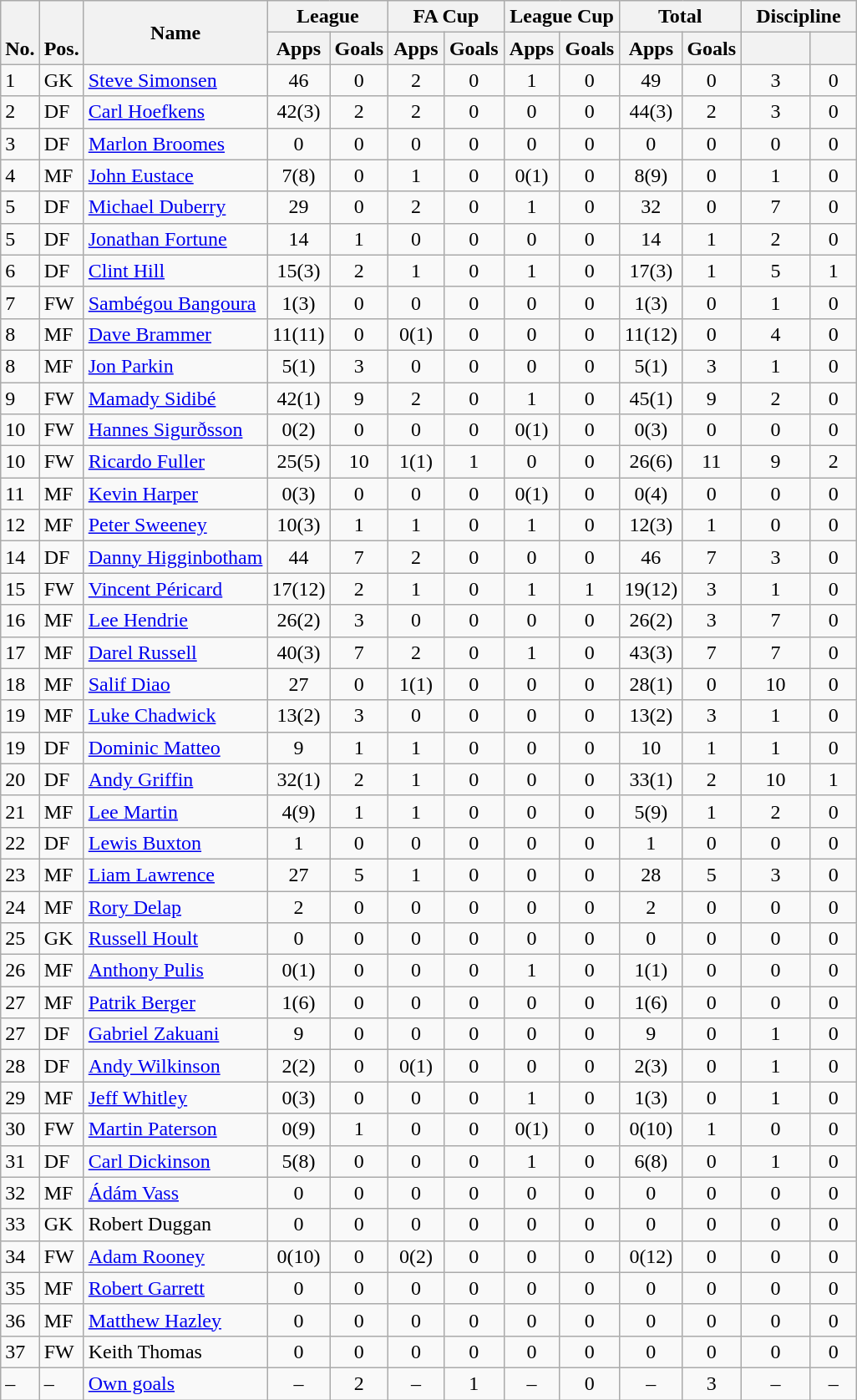<table class="wikitable" style="text-align:center">
<tr>
<th rowspan="2" valign="bottom">No.</th>
<th rowspan="2" valign="bottom">Pos.</th>
<th rowspan="2">Name</th>
<th colspan="2" width="85">League</th>
<th colspan="2" width="85">FA Cup</th>
<th colspan="2" width="85">League Cup</th>
<th colspan="2" width="85">Total</th>
<th colspan="2" width="85">Discipline</th>
</tr>
<tr>
<th>Apps</th>
<th>Goals</th>
<th>Apps</th>
<th>Goals</th>
<th>Apps</th>
<th>Goals</th>
<th>Apps</th>
<th>Goals</th>
<th></th>
<th></th>
</tr>
<tr>
<td align="left">1</td>
<td align="left">GK</td>
<td align="left"> <a href='#'>Steve Simonsen</a></td>
<td>46</td>
<td>0</td>
<td>2</td>
<td>0</td>
<td>1</td>
<td>0</td>
<td>49</td>
<td>0</td>
<td>3</td>
<td>0</td>
</tr>
<tr>
<td align="left">2</td>
<td align="left">DF</td>
<td align="left"> <a href='#'>Carl Hoefkens</a></td>
<td>42(3)</td>
<td>2</td>
<td>2</td>
<td>0</td>
<td>0</td>
<td>0</td>
<td>44(3)</td>
<td>2</td>
<td>3</td>
<td>0</td>
</tr>
<tr>
<td align="left">3</td>
<td align="left">DF</td>
<td align="left"> <a href='#'>Marlon Broomes</a></td>
<td>0</td>
<td>0</td>
<td>0</td>
<td>0</td>
<td>0</td>
<td>0</td>
<td>0</td>
<td>0</td>
<td>0</td>
<td>0</td>
</tr>
<tr>
<td align="left">4</td>
<td align="left">MF</td>
<td align="left"> <a href='#'>John Eustace</a></td>
<td>7(8)</td>
<td>0</td>
<td>1</td>
<td>0</td>
<td>0(1)</td>
<td>0</td>
<td>8(9)</td>
<td>0</td>
<td>1</td>
<td>0</td>
</tr>
<tr>
<td align="left">5</td>
<td align="left">DF</td>
<td align="left"> <a href='#'>Michael Duberry</a></td>
<td>29</td>
<td>0</td>
<td>2</td>
<td>0</td>
<td>1</td>
<td>0</td>
<td>32</td>
<td>0</td>
<td>7</td>
<td>0</td>
</tr>
<tr>
<td align="left">5</td>
<td align="left">DF</td>
<td align="left"> <a href='#'>Jonathan Fortune</a></td>
<td>14</td>
<td>1</td>
<td>0</td>
<td>0</td>
<td>0</td>
<td>0</td>
<td>14</td>
<td>1</td>
<td>2</td>
<td>0</td>
</tr>
<tr>
<td align="left">6</td>
<td align="left">DF</td>
<td align="left"> <a href='#'>Clint Hill</a></td>
<td>15(3)</td>
<td>2</td>
<td>1</td>
<td>0</td>
<td>1</td>
<td>0</td>
<td>17(3)</td>
<td>1</td>
<td>5</td>
<td>1</td>
</tr>
<tr>
<td align="left">7</td>
<td align="left">FW</td>
<td align="left"> <a href='#'>Sambégou Bangoura</a></td>
<td>1(3)</td>
<td>0</td>
<td>0</td>
<td>0</td>
<td>0</td>
<td>0</td>
<td>1(3)</td>
<td>0</td>
<td>1</td>
<td>0</td>
</tr>
<tr>
<td align="left">8</td>
<td align="left">MF</td>
<td align="left"> <a href='#'>Dave Brammer</a></td>
<td>11(11)</td>
<td>0</td>
<td>0(1)</td>
<td>0</td>
<td>0</td>
<td>0</td>
<td>11(12)</td>
<td>0</td>
<td>4</td>
<td>0</td>
</tr>
<tr>
<td align="left">8</td>
<td align="left">MF</td>
<td align="left"> <a href='#'>Jon Parkin</a></td>
<td>5(1)</td>
<td>3</td>
<td>0</td>
<td>0</td>
<td>0</td>
<td>0</td>
<td>5(1)</td>
<td>3</td>
<td>1</td>
<td>0</td>
</tr>
<tr>
<td align="left">9</td>
<td align="left">FW</td>
<td align="left"> <a href='#'>Mamady Sidibé</a></td>
<td>42(1)</td>
<td>9</td>
<td>2</td>
<td>0</td>
<td>1</td>
<td>0</td>
<td>45(1)</td>
<td>9</td>
<td>2</td>
<td>0</td>
</tr>
<tr>
<td align="left">10</td>
<td align="left">FW</td>
<td align="left"> <a href='#'>Hannes Sigurðsson</a></td>
<td>0(2)</td>
<td>0</td>
<td>0</td>
<td>0</td>
<td>0(1)</td>
<td>0</td>
<td>0(3)</td>
<td>0</td>
<td>0</td>
<td>0</td>
</tr>
<tr>
<td align="left">10</td>
<td align="left">FW</td>
<td align="left"> <a href='#'>Ricardo Fuller</a></td>
<td>25(5)</td>
<td>10</td>
<td>1(1)</td>
<td>1</td>
<td>0</td>
<td>0</td>
<td>26(6)</td>
<td>11</td>
<td>9</td>
<td>2</td>
</tr>
<tr>
<td align="left">11</td>
<td align="left">MF</td>
<td align="left"> <a href='#'>Kevin Harper</a></td>
<td>0(3)</td>
<td>0</td>
<td>0</td>
<td>0</td>
<td>0(1)</td>
<td>0</td>
<td>0(4)</td>
<td>0</td>
<td>0</td>
<td>0</td>
</tr>
<tr>
<td align="left">12</td>
<td align="left">MF</td>
<td align="left"> <a href='#'>Peter Sweeney</a></td>
<td>10(3)</td>
<td>1</td>
<td>1</td>
<td>0</td>
<td>1</td>
<td>0</td>
<td>12(3)</td>
<td>1</td>
<td>0</td>
<td>0</td>
</tr>
<tr>
<td align="left">14</td>
<td align="left">DF</td>
<td align="left"> <a href='#'>Danny Higginbotham</a></td>
<td>44</td>
<td>7</td>
<td>2</td>
<td>0</td>
<td>0</td>
<td>0</td>
<td>46</td>
<td>7</td>
<td>3</td>
<td>0</td>
</tr>
<tr>
<td align="left">15</td>
<td align="left">FW</td>
<td align="left"> <a href='#'>Vincent Péricard</a></td>
<td>17(12)</td>
<td>2</td>
<td>1</td>
<td>0</td>
<td>1</td>
<td>1</td>
<td>19(12)</td>
<td>3</td>
<td>1</td>
<td>0</td>
</tr>
<tr>
<td align="left">16</td>
<td align="left">MF</td>
<td align="left"> <a href='#'>Lee Hendrie</a></td>
<td>26(2)</td>
<td>3</td>
<td>0</td>
<td>0</td>
<td>0</td>
<td>0</td>
<td>26(2)</td>
<td>3</td>
<td>7</td>
<td>0</td>
</tr>
<tr>
<td align="left">17</td>
<td align="left">MF</td>
<td align="left"> <a href='#'>Darel Russell</a></td>
<td>40(3)</td>
<td>7</td>
<td>2</td>
<td>0</td>
<td>1</td>
<td>0</td>
<td>43(3)</td>
<td>7</td>
<td>7</td>
<td>0</td>
</tr>
<tr>
<td align="left">18</td>
<td align="left">MF</td>
<td align="left"> <a href='#'>Salif Diao</a></td>
<td>27</td>
<td>0</td>
<td>1(1)</td>
<td>0</td>
<td>0</td>
<td>0</td>
<td>28(1)</td>
<td>0</td>
<td>10</td>
<td>0</td>
</tr>
<tr>
<td align="left">19</td>
<td align="left">MF</td>
<td align="left"> <a href='#'>Luke Chadwick</a></td>
<td>13(2)</td>
<td>3</td>
<td>0</td>
<td>0</td>
<td>0</td>
<td>0</td>
<td>13(2)</td>
<td>3</td>
<td>1</td>
<td>0</td>
</tr>
<tr>
<td align="left">19</td>
<td align="left">DF</td>
<td align="left"> <a href='#'>Dominic Matteo</a></td>
<td>9</td>
<td>1</td>
<td>1</td>
<td>0</td>
<td>0</td>
<td>0</td>
<td>10</td>
<td>1</td>
<td>1</td>
<td>0</td>
</tr>
<tr>
<td align="left">20</td>
<td align="left">DF</td>
<td align="left"> <a href='#'>Andy Griffin</a></td>
<td>32(1)</td>
<td>2</td>
<td>1</td>
<td>0</td>
<td>0</td>
<td>0</td>
<td>33(1)</td>
<td>2</td>
<td>10</td>
<td>1</td>
</tr>
<tr>
<td align="left">21</td>
<td align="left">MF</td>
<td align="left"> <a href='#'>Lee Martin</a></td>
<td>4(9)</td>
<td>1</td>
<td>1</td>
<td>0</td>
<td>0</td>
<td>0</td>
<td>5(9)</td>
<td>1</td>
<td>2</td>
<td>0</td>
</tr>
<tr>
<td align="left">22</td>
<td align="left">DF</td>
<td align="left"> <a href='#'>Lewis Buxton</a></td>
<td>1</td>
<td>0</td>
<td>0</td>
<td>0</td>
<td>0</td>
<td>0</td>
<td>1</td>
<td>0</td>
<td>0</td>
<td>0</td>
</tr>
<tr>
<td align="left">23</td>
<td align="left">MF</td>
<td align="left"> <a href='#'>Liam Lawrence</a></td>
<td>27</td>
<td>5</td>
<td>1</td>
<td>0</td>
<td>0</td>
<td>0</td>
<td>28</td>
<td>5</td>
<td>3</td>
<td>0</td>
</tr>
<tr>
<td align="left">24</td>
<td align="left">MF</td>
<td align="left"> <a href='#'>Rory Delap</a></td>
<td>2</td>
<td>0</td>
<td>0</td>
<td>0</td>
<td>0</td>
<td>0</td>
<td>2</td>
<td>0</td>
<td>0</td>
<td>0</td>
</tr>
<tr>
<td align="left">25</td>
<td align="left">GK</td>
<td align="left"> <a href='#'>Russell Hoult</a></td>
<td>0</td>
<td>0</td>
<td>0</td>
<td>0</td>
<td>0</td>
<td>0</td>
<td>0</td>
<td>0</td>
<td>0</td>
<td>0</td>
</tr>
<tr>
<td align="left">26</td>
<td align="left">MF</td>
<td align="left"> <a href='#'>Anthony Pulis</a></td>
<td>0(1)</td>
<td>0</td>
<td>0</td>
<td>0</td>
<td>1</td>
<td>0</td>
<td>1(1)</td>
<td>0</td>
<td>0</td>
<td>0</td>
</tr>
<tr>
<td align="left">27</td>
<td align="left">MF</td>
<td align="left"> <a href='#'>Patrik Berger</a></td>
<td>1(6)</td>
<td>0</td>
<td>0</td>
<td>0</td>
<td>0</td>
<td>0</td>
<td>1(6)</td>
<td>0</td>
<td>0</td>
<td>0</td>
</tr>
<tr>
<td align="left">27</td>
<td align="left">DF</td>
<td align="left"> <a href='#'>Gabriel Zakuani</a></td>
<td>9</td>
<td>0</td>
<td>0</td>
<td>0</td>
<td>0</td>
<td>0</td>
<td>9</td>
<td>0</td>
<td>1</td>
<td>0</td>
</tr>
<tr>
<td align="left">28</td>
<td align="left">DF</td>
<td align="left"> <a href='#'>Andy Wilkinson</a></td>
<td>2(2)</td>
<td>0</td>
<td>0(1)</td>
<td>0</td>
<td>0</td>
<td>0</td>
<td>2(3)</td>
<td>0</td>
<td>1</td>
<td>0</td>
</tr>
<tr>
<td align="left">29</td>
<td align="left">MF</td>
<td align="left"> <a href='#'>Jeff Whitley</a></td>
<td>0(3)</td>
<td>0</td>
<td>0</td>
<td>0</td>
<td>1</td>
<td>0</td>
<td>1(3)</td>
<td>0</td>
<td>1</td>
<td>0</td>
</tr>
<tr>
<td align="left">30</td>
<td align="left">FW</td>
<td align="left"> <a href='#'>Martin Paterson</a></td>
<td>0(9)</td>
<td>1</td>
<td>0</td>
<td>0</td>
<td>0(1)</td>
<td>0</td>
<td>0(10)</td>
<td>1</td>
<td>0</td>
<td>0</td>
</tr>
<tr>
<td align="left">31</td>
<td align="left">DF</td>
<td align="left"> <a href='#'>Carl Dickinson</a></td>
<td>5(8)</td>
<td>0</td>
<td>0</td>
<td>0</td>
<td>1</td>
<td>0</td>
<td>6(8)</td>
<td>0</td>
<td>1</td>
<td>0</td>
</tr>
<tr>
<td align="left">32</td>
<td align="left">MF</td>
<td align="left"> <a href='#'>Ádám Vass</a></td>
<td>0</td>
<td>0</td>
<td>0</td>
<td>0</td>
<td>0</td>
<td>0</td>
<td>0</td>
<td>0</td>
<td>0</td>
<td>0</td>
</tr>
<tr>
<td align="left">33</td>
<td align="left">GK</td>
<td align="left"> Robert Duggan</td>
<td>0</td>
<td>0</td>
<td>0</td>
<td>0</td>
<td>0</td>
<td>0</td>
<td>0</td>
<td>0</td>
<td>0</td>
<td>0</td>
</tr>
<tr>
<td align="left">34</td>
<td align="left">FW</td>
<td align="left"> <a href='#'>Adam Rooney</a></td>
<td>0(10)</td>
<td>0</td>
<td>0(2)</td>
<td>0</td>
<td>0</td>
<td>0</td>
<td>0(12)</td>
<td>0</td>
<td>0</td>
<td>0</td>
</tr>
<tr>
<td align="left">35</td>
<td align="left">MF</td>
<td align="left"> <a href='#'>Robert Garrett</a></td>
<td>0</td>
<td>0</td>
<td>0</td>
<td>0</td>
<td>0</td>
<td>0</td>
<td>0</td>
<td>0</td>
<td>0</td>
<td>0</td>
</tr>
<tr>
<td align="left">36</td>
<td align="left">MF</td>
<td align="left"> <a href='#'>Matthew Hazley</a></td>
<td>0</td>
<td>0</td>
<td>0</td>
<td>0</td>
<td>0</td>
<td>0</td>
<td>0</td>
<td>0</td>
<td>0</td>
<td>0</td>
</tr>
<tr>
<td align="left">37</td>
<td align="left">FW</td>
<td align="left"> Keith Thomas</td>
<td>0</td>
<td>0</td>
<td>0</td>
<td>0</td>
<td>0</td>
<td>0</td>
<td>0</td>
<td>0</td>
<td>0</td>
<td>0</td>
</tr>
<tr>
<td align="left">–</td>
<td align="left">–</td>
<td align="left"><a href='#'>Own goals</a></td>
<td>–</td>
<td>2</td>
<td>–</td>
<td>1</td>
<td>–</td>
<td>0</td>
<td>–</td>
<td>3</td>
<td>–</td>
<td>–</td>
</tr>
</table>
